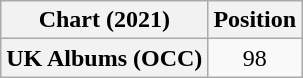<table class="wikitable plainrowheaders" style="text-align:center">
<tr>
<th scope="col">Chart (2021)</th>
<th scope="col">Position</th>
</tr>
<tr>
<th scope="row">UK Albums (OCC)</th>
<td>98</td>
</tr>
</table>
